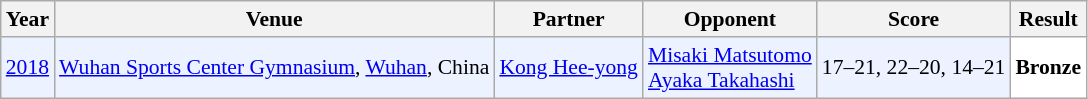<table class="sortable wikitable" style="font-size: 90%;">
<tr>
<th>Year</th>
<th>Venue</th>
<th>Partner</th>
<th>Opponent</th>
<th>Score</th>
<th>Result</th>
</tr>
<tr style="background:#ECF2FF">
<td align="center"><a href='#'>2018</a></td>
<td align="left"><a href='#'>Wuhan Sports Center Gymnasium</a>, <a href='#'>Wuhan</a>, China</td>
<td align="left"> <a href='#'>Kong Hee-yong</a></td>
<td align="left"> <a href='#'>Misaki Matsutomo</a> <br>  <a href='#'>Ayaka Takahashi</a></td>
<td align="left">17–21, 22–20, 14–21</td>
<td style="text-align:left; background:white"> <strong>Bronze</strong></td>
</tr>
</table>
